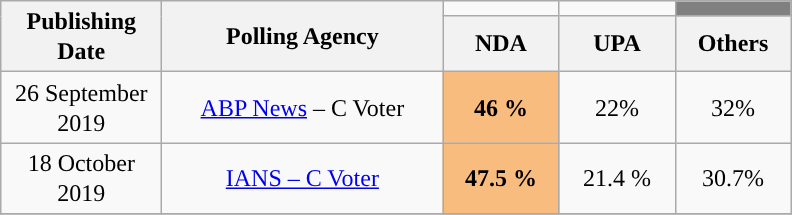<table class="wikitable sortable" style="text-align:center;font-size:100%;line-height:20px;">
<tr>
<th class="wikitable" rowspan="2" style="width:100px;">Publishing Date</th>
<th rowspan="2" class="wikitable" style="width:180px;">Polling Agency</th>
<td></td>
<td></td>
<td style="background:gray;"></td>
</tr>
<tr>
<th class="wikitable" style="width:70px;">NDA</th>
<th class="wikitable" style="width:70px;">UPA</th>
<th class="wikitable" style="width:70px;">Others</th>
</tr>
<tr>
<td>26 September 2019</td>
<td><a href='#'>ABP News</a> – C Voter</td>
<td style="background:#F9BC7F"><strong>46 %</strong></td>
<td>22%</td>
<td>32%</td>
</tr>
<tr>
<td>18 October 2019</td>
<td><a href='#'>IANS – C Voter</a></td>
<td style="background:#F9BC7F"><strong>47.5 %</strong></td>
<td>21.4 %</td>
<td>30.7%</td>
</tr>
<tr>
</tr>
</table>
